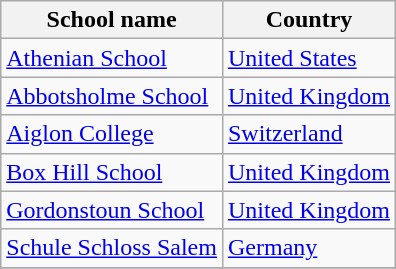<table class="wikitable sortable">
<tr>
<th>School name</th>
<th>Country</th>
</tr>
<tr>
<td><a href='#'>Athenian School</a></td>
<td><a href='#'>United States</a></td>
</tr>
<tr>
<td><a href='#'>Abbotsholme School</a></td>
<td><a href='#'>United Kingdom</a></td>
</tr>
<tr>
<td><a href='#'>Aiglon College</a></td>
<td><a href='#'>Switzerland</a></td>
</tr>
<tr>
<td><a href='#'>Box Hill School</a></td>
<td><a href='#'>United Kingdom</a></td>
</tr>
<tr>
<td><a href='#'>Gordonstoun School</a></td>
<td><a href='#'>United Kingdom</a></td>
</tr>
<tr>
<td><a href='#'>Schule Schloss Salem</a></td>
<td><a href='#'>Germany</a></td>
</tr>
<tr>
</tr>
</table>
